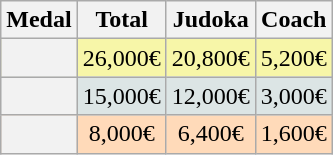<table class=wikitable style="text-align:center;">
<tr>
<th>Medal</th>
<th>Total</th>
<th>Judoka</th>
<th>Coach</th>
</tr>
<tr bgcolor=F7F6A8>
<th></th>
<td>26,000€</td>
<td>20,800€</td>
<td>5,200€</td>
</tr>
<tr bgcolor=DCE5E5>
<th></th>
<td>15,000€</td>
<td>12,000€</td>
<td>3,000€</td>
</tr>
<tr bgcolor=FFDAB9>
<th></th>
<td>8,000€</td>
<td>6,400€</td>
<td>1,600€</td>
</tr>
</table>
